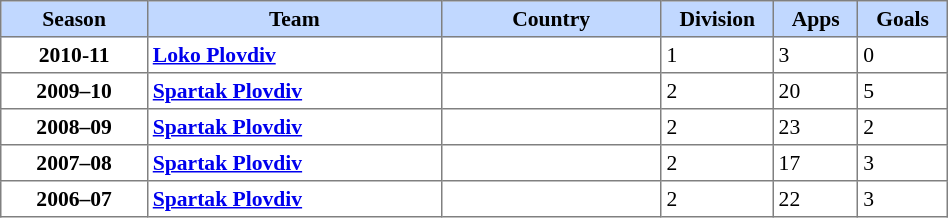<table border=1 style="border-collapse:collapse; font-size:90%;" cellpadding=3 cellspacing=0 width=50%>
<tr bgcolor=#C1D8FF align=center>
<th width=10%>Season</th>
<th width=20%>Team</th>
<th width=15%>Country</th>
<th width=5%>Division</th>
<th width=5%>Apps</th>
<th width=5%>Goals</th>
</tr>
<tr>
<td align=center><strong>2010-11</strong></td>
<td><strong><a href='#'>Loko Plovdiv</a></strong></td>
<td></td>
<td>1</td>
<td>3</td>
<td>0</td>
</tr>
<tr>
<td align=center><strong>2009–10</strong></td>
<td><strong><a href='#'>Spartak Plovdiv</a></strong></td>
<td></td>
<td>2</td>
<td>20</td>
<td>5</td>
</tr>
<tr>
<td align=center><strong>2008–09</strong></td>
<td><strong><a href='#'>Spartak Plovdiv</a></strong></td>
<td></td>
<td>2</td>
<td>23</td>
<td>2</td>
</tr>
<tr>
<td align=center><strong>2007–08</strong></td>
<td><strong><a href='#'>Spartak Plovdiv</a></strong></td>
<td></td>
<td>2</td>
<td>17</td>
<td>3</td>
</tr>
<tr>
<td align=center><strong>2006–07</strong></td>
<td><strong><a href='#'>Spartak Plovdiv</a></strong></td>
<td></td>
<td>2</td>
<td>22</td>
<td>3</td>
</tr>
</table>
